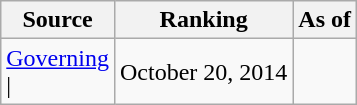<table class="wikitable" style="text-align:center">
<tr>
<th>Source</th>
<th>Ranking</th>
<th>As of</th>
</tr>
<tr>
<td align=left><a href='#'>Governing</a><br>| </td>
<td>October 20, 2014</td>
</tr>
</table>
